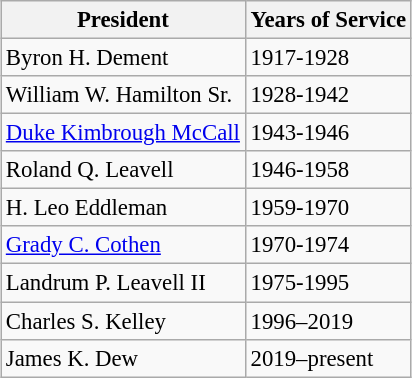<table class="wikitable" style="margin: 1em auto 1em auto; font-size: 95%;">
<tr>
<th>President</th>
<th>Years of Service</th>
</tr>
<tr>
<td>Byron H. Dement</td>
<td>1917-1928</td>
</tr>
<tr>
<td>William W. Hamilton Sr.</td>
<td>1928-1942</td>
</tr>
<tr>
<td><a href='#'>Duke Kimbrough McCall</a></td>
<td>1943-1946</td>
</tr>
<tr>
<td>Roland Q. Leavell</td>
<td>1946-1958</td>
</tr>
<tr>
<td>H. Leo Eddleman</td>
<td>1959-1970</td>
</tr>
<tr>
<td><a href='#'>Grady C. Cothen</a></td>
<td>1970-1974</td>
</tr>
<tr>
<td>Landrum P. Leavell II</td>
<td>1975-1995</td>
</tr>
<tr>
<td>Charles S. Kelley</td>
<td>1996–2019</td>
</tr>
<tr>
<td>James K. Dew</td>
<td>2019–present</td>
</tr>
</table>
